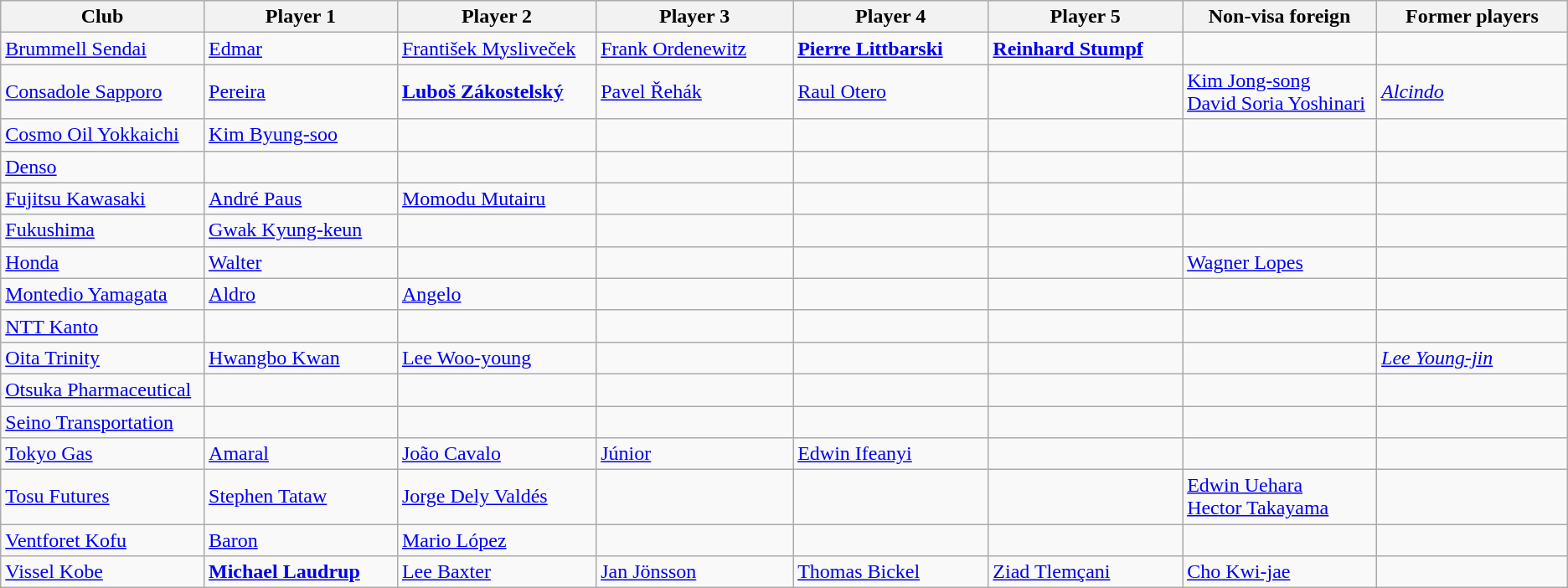<table class="wikitable">
<tr>
<th width="170">Club</th>
<th width="170">Player 1</th>
<th width="170">Player 2</th>
<th width="170">Player 3</th>
<th width="170">Player 4</th>
<th width="170">Player 5</th>
<th width="170">Non-visa foreign</th>
<th width="170">Former players</th>
</tr>
<tr>
<td><a href='#'>Brummell Sendai</a></td>
<td> <a href='#'>Edmar</a></td>
<td> <a href='#'>František Mysliveček</a></td>
<td> <a href='#'>Frank Ordenewitz</a></td>
<td> <strong><a href='#'>Pierre Littbarski</a></strong></td>
<td> <strong><a href='#'>Reinhard Stumpf</a></strong></td>
<td></td>
<td></td>
</tr>
<tr>
<td><a href='#'>Consadole Sapporo</a></td>
<td> <a href='#'>Pereira</a></td>
<td> <strong><a href='#'>Luboš Zákostelský</a></strong></td>
<td> <a href='#'>Pavel Řehák</a></td>
<td> <a href='#'>Raul Otero</a></td>
<td></td>
<td> <a href='#'>Kim Jong-song</a><br> <a href='#'>David Soria Yoshinari</a></td>
<td> <em><a href='#'>Alcindo</a></em></td>
</tr>
<tr>
<td><a href='#'>Cosmo Oil Yokkaichi</a></td>
<td> <a href='#'>Kim Byung-soo</a></td>
<td></td>
<td></td>
<td></td>
<td></td>
<td></td>
<td></td>
</tr>
<tr>
<td><a href='#'>Denso</a></td>
<td></td>
<td></td>
<td></td>
<td></td>
<td></td>
<td></td>
<td></td>
</tr>
<tr>
<td><a href='#'>Fujitsu Kawasaki</a></td>
<td> <a href='#'>André Paus</a></td>
<td> <a href='#'>Momodu Mutairu</a></td>
<td></td>
<td></td>
<td></td>
<td></td>
<td></td>
</tr>
<tr>
<td><a href='#'>Fukushima</a></td>
<td> <a href='#'>Gwak Kyung-keun</a></td>
<td></td>
<td></td>
<td></td>
<td></td>
<td></td>
<td></td>
</tr>
<tr>
<td><a href='#'>Honda</a></td>
<td> <a href='#'>Walter</a></td>
<td></td>
<td></td>
<td></td>
<td></td>
<td> <a href='#'>Wagner Lopes</a></td>
<td></td>
</tr>
<tr>
<td><a href='#'>Montedio Yamagata</a></td>
<td> <a href='#'>Aldro</a></td>
<td> <a href='#'>Angelo</a></td>
<td></td>
<td></td>
<td></td>
<td></td>
<td></td>
</tr>
<tr>
<td><a href='#'>NTT Kanto</a></td>
<td></td>
<td></td>
<td></td>
<td></td>
<td></td>
<td></td>
<td></td>
</tr>
<tr>
<td><a href='#'>Oita Trinity</a></td>
<td> <a href='#'>Hwangbo Kwan</a></td>
<td> <a href='#'>Lee Woo-young</a></td>
<td></td>
<td></td>
<td></td>
<td></td>
<td> <em><a href='#'>Lee Young-jin</a></em></td>
</tr>
<tr>
<td><a href='#'>Otsuka Pharmaceutical</a></td>
<td></td>
<td></td>
<td></td>
<td></td>
<td></td>
<td></td>
<td></td>
</tr>
<tr>
<td><a href='#'>Seino Transportation</a></td>
<td></td>
<td></td>
<td></td>
<td></td>
<td></td>
<td></td>
<td></td>
</tr>
<tr>
<td><a href='#'>Tokyo Gas</a></td>
<td> <a href='#'>Amaral</a></td>
<td> <a href='#'>João Cavalo</a></td>
<td> <a href='#'>Júnior</a></td>
<td> <a href='#'>Edwin Ifeanyi</a></td>
<td></td>
<td></td>
<td></td>
</tr>
<tr>
<td><a href='#'>Tosu Futures</a></td>
<td> <a href='#'>Stephen Tataw</a></td>
<td> <a href='#'>Jorge Dely Valdés</a></td>
<td></td>
<td></td>
<td></td>
<td> <a href='#'>Edwin Uehara</a><br> <a href='#'>Hector Takayama</a></td>
<td></td>
</tr>
<tr>
<td><a href='#'>Ventforet Kofu</a></td>
<td> <a href='#'>Baron</a></td>
<td> <a href='#'>Mario López</a></td>
<td></td>
<td></td>
<td></td>
<td></td>
<td></td>
</tr>
<tr>
<td><a href='#'>Vissel Kobe</a></td>
<td> <strong><a href='#'>Michael Laudrup</a></strong></td>
<td> <a href='#'>Lee Baxter</a></td>
<td> <a href='#'>Jan Jönsson</a></td>
<td> <a href='#'>Thomas Bickel</a></td>
<td> <a href='#'>Ziad Tlemçani</a></td>
<td> <a href='#'>Cho Kwi-jae</a></td>
<td></td>
</tr>
</table>
